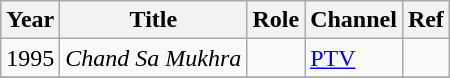<table class="wikitable">
<tr>
<th>Year</th>
<th>Title</th>
<th>Role</th>
<th>Channel</th>
<th>Ref</th>
</tr>
<tr>
<td>1995</td>
<td><em>Chand Sa Mukhra</em></td>
<td></td>
<td><a href='#'>PTV</a></td>
<td></td>
</tr>
<tr>
</tr>
</table>
